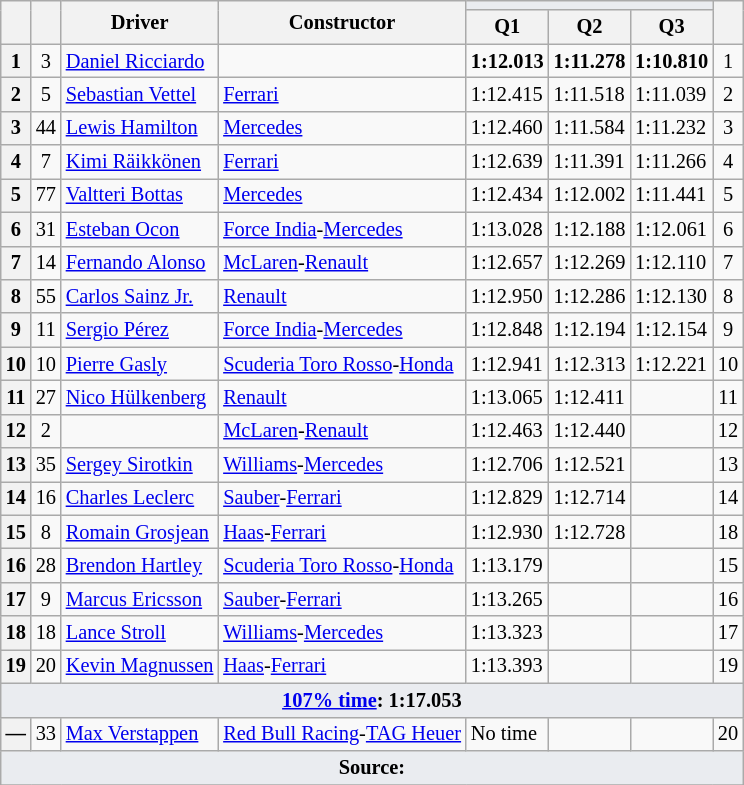<table class="wikitable sortable" style="font-size:85%">
<tr>
<th rowspan=2></th>
<th rowspan=2></th>
<th rowspan=2>Driver</th>
<th rowspan=2>Constructor</th>
<th style="background:#eaecf0; text-align:center;" colspan=3></th>
<th rowspan=2></th>
</tr>
<tr>
<th>Q1</th>
<th>Q2</th>
<th>Q3</th>
</tr>
<tr>
<th>1</th>
<td align="center">3</td>
<td data-sort-value="RIC"> <a href='#'>Daniel Ricciardo</a></td>
<td></td>
<td><strong>1:12.013</strong></td>
<td><strong>1:11.278</strong></td>
<td><strong>1:10.810</strong></td>
<td align="center">1</td>
</tr>
<tr>
<th>2</th>
<td align="center">5</td>
<td data-sort-value="VET"> <a href='#'>Sebastian Vettel</a></td>
<td><a href='#'>Ferrari</a></td>
<td>1:12.415</td>
<td>1:11.518</td>
<td>1:11.039</td>
<td align="center">2</td>
</tr>
<tr>
<th>3</th>
<td align="center">44</td>
<td data-sort-value="HAM"> <a href='#'>Lewis Hamilton</a></td>
<td><a href='#'>Mercedes</a></td>
<td>1:12.460</td>
<td>1:11.584</td>
<td>1:11.232</td>
<td align="center">3</td>
</tr>
<tr>
<th>4</th>
<td align="center">7</td>
<td data-sort-value="RAI"> <a href='#'>Kimi Räikkönen</a></td>
<td><a href='#'>Ferrari</a></td>
<td>1:12.639</td>
<td>1:11.391</td>
<td>1:11.266</td>
<td align="center">4</td>
</tr>
<tr>
<th>5</th>
<td align="center">77</td>
<td data-sort-value="BOT"> <a href='#'>Valtteri Bottas</a></td>
<td><a href='#'>Mercedes</a></td>
<td>1:12.434</td>
<td>1:12.002</td>
<td>1:11.441</td>
<td align="center">5</td>
</tr>
<tr>
<th>6</th>
<td align="center">31</td>
<td data-sort-value="OCO"> <a href='#'>Esteban Ocon</a></td>
<td><a href='#'>Force India</a>-<a href='#'>Mercedes</a></td>
<td>1:13.028</td>
<td>1:12.188</td>
<td>1:12.061</td>
<td align="center">6</td>
</tr>
<tr>
<th>7</th>
<td align="center">14</td>
<td data-sort-value="ALO"> <a href='#'>Fernando Alonso</a></td>
<td><a href='#'>McLaren</a>-<a href='#'>Renault</a></td>
<td>1:12.657</td>
<td>1:12.269</td>
<td>1:12.110</td>
<td align="center">7</td>
</tr>
<tr>
<th>8</th>
<td align="center">55</td>
<td data-sort-value="SAI"> <a href='#'>Carlos Sainz Jr.</a></td>
<td><a href='#'>Renault</a></td>
<td>1:12.950</td>
<td>1:12.286</td>
<td>1:12.130</td>
<td align="center">8</td>
</tr>
<tr>
<th>9</th>
<td align="center">11</td>
<td data-sort-value="PER"> <a href='#'>Sergio Pérez</a></td>
<td><a href='#'>Force India</a>-<a href='#'>Mercedes</a></td>
<td>1:12.848</td>
<td>1:12.194</td>
<td>1:12.154</td>
<td align="center">9</td>
</tr>
<tr>
<th>10</th>
<td align="center">10</td>
<td data-sort-value="GAS"> <a href='#'>Pierre Gasly</a></td>
<td><a href='#'>Scuderia Toro Rosso</a>-<a href='#'>Honda</a></td>
<td>1:12.941</td>
<td>1:12.313</td>
<td>1:12.221</td>
<td align="center">10</td>
</tr>
<tr>
<th>11</th>
<td align="center">27</td>
<td data-sort-value="HUL"> <a href='#'>Nico Hülkenberg</a></td>
<td><a href='#'>Renault</a></td>
<td>1:13.065</td>
<td>1:12.411</td>
<td></td>
<td align="center">11</td>
</tr>
<tr>
<th>12</th>
<td align="center">2</td>
<td data-sort-value="VAN"></td>
<td><a href='#'>McLaren</a>-<a href='#'>Renault</a></td>
<td>1:12.463</td>
<td>1:12.440</td>
<td></td>
<td align="center">12</td>
</tr>
<tr>
<th>13</th>
<td align="center">35</td>
<td data-sort-value="SIR"> <a href='#'>Sergey Sirotkin</a></td>
<td><a href='#'>Williams</a>-<a href='#'>Mercedes</a></td>
<td>1:12.706</td>
<td>1:12.521</td>
<td></td>
<td align="center">13</td>
</tr>
<tr>
<th>14</th>
<td align="center">16</td>
<td data-sort-value="LEC"> <a href='#'>Charles Leclerc</a></td>
<td><a href='#'>Sauber</a>-<a href='#'>Ferrari</a></td>
<td>1:12.829</td>
<td>1:12.714</td>
<td></td>
<td align="center">14</td>
</tr>
<tr>
<th>15</th>
<td align="center">8</td>
<td data-sort-value="GRO"> <a href='#'>Romain Grosjean</a></td>
<td><a href='#'>Haas</a>-<a href='#'>Ferrari</a></td>
<td>1:12.930</td>
<td>1:12.728</td>
<td></td>
<td align="center">18</td>
</tr>
<tr>
<th>16</th>
<td align="center">28</td>
<td data-sort-value="HAR"> <a href='#'>Brendon Hartley</a></td>
<td><a href='#'>Scuderia Toro Rosso</a>-<a href='#'>Honda</a></td>
<td>1:13.179</td>
<td></td>
<td></td>
<td align="center">15</td>
</tr>
<tr>
<th>17</th>
<td align="center">9</td>
<td data-sort-value="ERI"> <a href='#'>Marcus Ericsson</a></td>
<td><a href='#'>Sauber</a>-<a href='#'>Ferrari</a></td>
<td>1:13.265</td>
<td></td>
<td></td>
<td align="center">16</td>
</tr>
<tr>
<th>18</th>
<td align="center">18</td>
<td data-sort-value="STR"> <a href='#'>Lance Stroll</a></td>
<td><a href='#'>Williams</a>-<a href='#'>Mercedes</a></td>
<td>1:13.323</td>
<td></td>
<td></td>
<td align="center">17</td>
</tr>
<tr>
<th>19</th>
<td align="center">20</td>
<td data-sort-value="MAG"> <a href='#'>Kevin Magnussen</a></td>
<td><a href='#'>Haas</a>-<a href='#'>Ferrari</a></td>
<td>1:13.393</td>
<td></td>
<td></td>
<td align="center">19</td>
</tr>
<tr>
<td style="background:#eaecf0; text-align:center;" colspan="8"><strong><a href='#'>107% time</a>: 1:17.053</strong></td>
</tr>
<tr>
<th>—</th>
<td align="center">33</td>
<td data-sort-value="VER"> <a href='#'>Max Verstappen</a></td>
<td><a href='#'>Red Bull Racing</a>-<a href='#'>TAG Heuer</a></td>
<td>No time</td>
<td></td>
<td></td>
<td align="center">20</td>
</tr>
<tr>
<td style="background:#eaecf0; text-align:center;" colspan="8"><strong>Source:</strong></td>
</tr>
<tr>
</tr>
</table>
